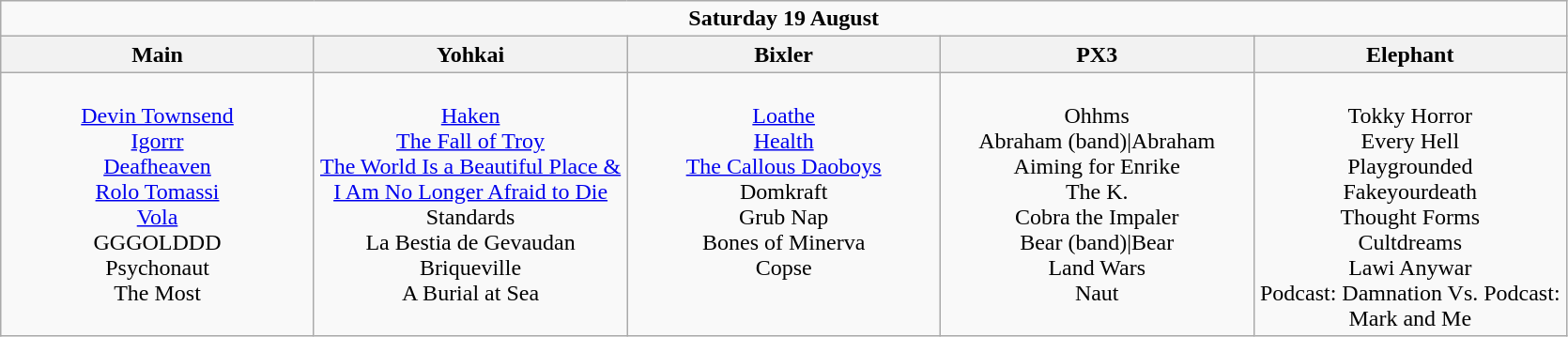<table class="wikitable">
<tr>
<td colspan="5" style="text-align:center;"><strong>Saturday 19 August</strong></td>
</tr>
<tr>
<th>Main</th>
<th>Yohkai</th>
<th>Bixler</th>
<th>PX3</th>
<th>Elephant</th>
</tr>
<tr>
<td style="text-align:center; vertical-align:top; width:215px;"><br><a href='#'>Devin Townsend</a><br>
<a href='#'>Igorrr</a><br>
<a href='#'>Deafheaven</a><br>
<a href='#'>Rolo Tomassi</a><br>
<a href='#'>Vola</a><br>
GGGOLDDD<br>
Psychonaut<br>
The Most<br></td>
<td style="text-align:center; vertical-align:top; width:215px;"><br><a href='#'>Haken</a><br>
<a href='#'>The Fall of Troy</a><br>
<a href='#'>The World Is a Beautiful Place & I Am No Longer Afraid to Die</a><br>
Standards<br>
La Bestia de Gevaudan<br>
Briqueville<br>
A Burial at Sea<br></td>
<td style="text-align:center; vertical-align:top; width:215px;"><br><a href='#'>Loathe</a><br>
<a href='#'>Health</a><br>
<a href='#'>The Callous Daoboys</a><br>
Domkraft<br>
Grub Nap<br>
Bones of Minerva<br>
Copse<br></td>
<td style="text-align:center; vertical-align:top; width:215px;"><br>Ohhms<br>
Abraham (band)|Abraham<br>
Aiming for Enrike<br>
The K.<br>
Cobra the Impaler<br>
Bear (band)|Bear<br>
Land Wars<br>
Naut<br></td>
<td style="text-align:center; vertical-align:top; width:215px;"><br>Tokky Horror<br>
<span>Every Hell</span><br>
Playgrounded<br>
Fakeyourdeath<br>
Thought Forms<br>
Cultdreams<br>
Lawi Anywar<br>
Podcast: Damnation Vs.
Podcast: Mark and Me</td>
</tr>
</table>
